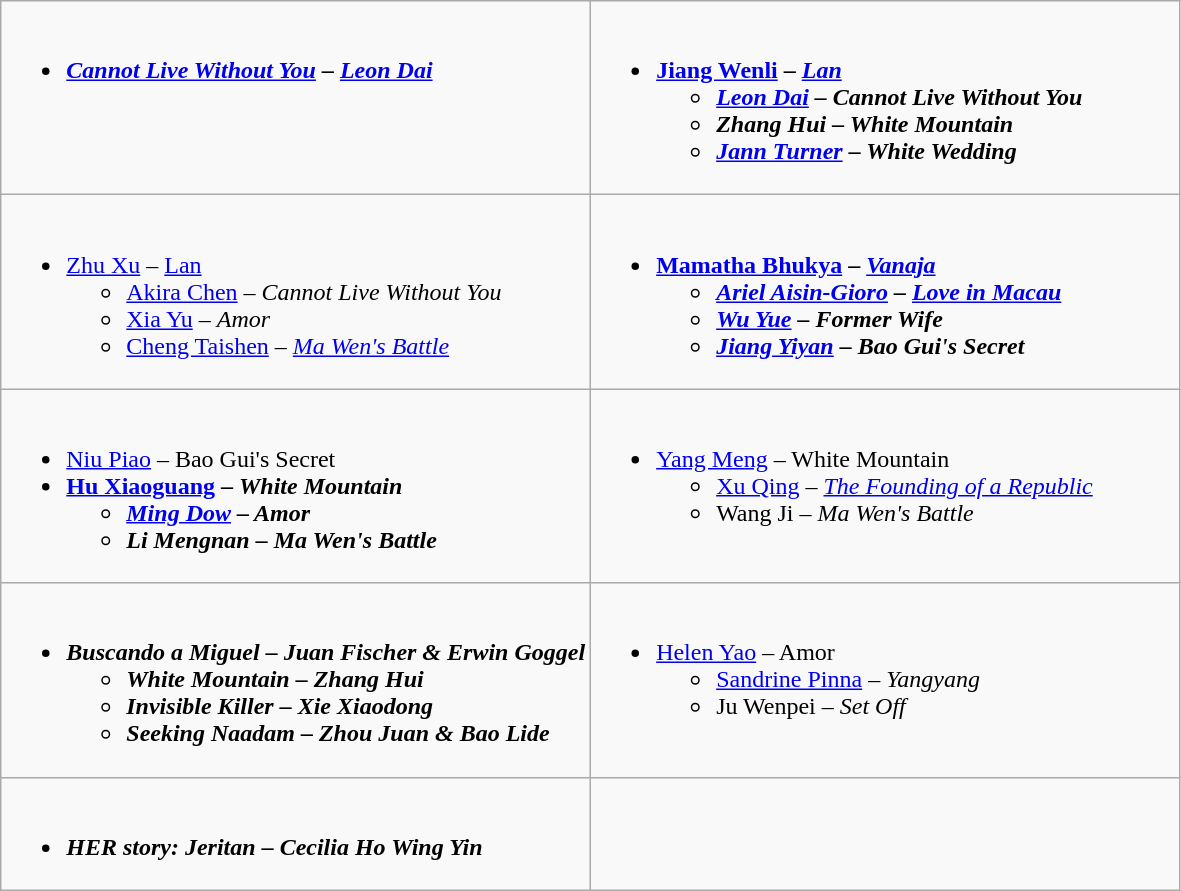<table class=wikitable>
<tr>
<td valign="top" width="50%"><br><ul><li><strong><em><a href='#'>Cannot Live Without You</a> – <a href='#'>Leon Dai</a></em></strong></li></ul></td>
<td valign="top" width="50%"><br><ul><li><strong><a href='#'>Jiang Wenli</a> – <em><a href='#'>Lan</a><strong><em><ul><li><a href='#'>Leon Dai</a> – </em>Cannot Live Without You<em></li><li>Zhang Hui – </em>White Mountain<em></li><li><a href='#'>Jann Turner</a> – </em>White Wedding<em></li></ul></li></ul></td>
</tr>
<tr>
<td valign="top" width="50%"><br><ul><li></strong><a href='#'>Zhu Xu</a> – </em><a href='#'>Lan</a></em></strong><ul><li><a href='#'>Akira Chen</a> – <em>Cannot Live Without You</em></li><li><a href='#'>Xia Yu</a> – <em>Amor</em></li><li><a href='#'>Cheng Taishen</a> – <em><a href='#'>Ma Wen's Battle</a></em></li></ul></li></ul></td>
<td valign="top" width="50%"><br><ul><li><strong><a href='#'>Mamatha Bhukya</a> – <em><a href='#'>Vanaja</a><strong><em><ul><li><a href='#'>Ariel Aisin-Gioro</a> – </em><a href='#'>Love in Macau</a><em></li><li><a href='#'>Wu Yue</a> – </em>Former Wife<em></li><li><a href='#'>Jiang Yiyan</a> – </em>Bao Gui's Secret<em></li></ul></li></ul></td>
</tr>
<tr>
<td valign="top" width="50%"><br><ul><li></strong><a href='#'>Niu Piao</a> – </em>Bao Gui's Secret</em></strong></li><li><strong><a href='#'>Hu Xiaoguang</a> – <em>White Mountain<strong><em><ul><li><a href='#'>Ming Dow</a> – </em>Amor<em></li><li>Li Mengnan – </em>Ma Wen's Battle<em></li></ul></li></ul></td>
<td valign="top" width="50%"><br><ul><li></strong><a href='#'>Yang Meng</a> – </em>White Mountain</em></strong><ul><li><a href='#'>Xu Qing</a> – <em><a href='#'>The Founding of a Republic</a></em></li><li>Wang Ji – <em>Ma Wen's Battle</em></li></ul></li></ul></td>
</tr>
<tr>
<td valign="top" width="50%"><br><ul><li><strong><em>Buscando a Miguel<em> – Juan Fischer & Erwin Goggel<strong><ul><li></em>White Mountain<em> – Zhang Hui</li><li></em>Invisible Killer<em> – Xie Xiaodong</li><li></em>Seeking Naadam<em> – Zhou Juan & Bao Lide</li></ul></li></ul></td>
<td valign="top" width="50%"><br><ul><li></strong><a href='#'>Helen Yao</a> – </em>Amor</em></strong><ul><li><a href='#'>Sandrine Pinna</a> – <em>Yangyang</em></li><li>Ju Wenpei – <em>Set Off</em></li></ul></li></ul></td>
</tr>
<tr>
<td valign="top" width="50%"><br><ul><li><strong><em>HER story: Jeritan<em> – Cecilia Ho Wing Yin<strong></li></ul></td>
</tr>
</table>
